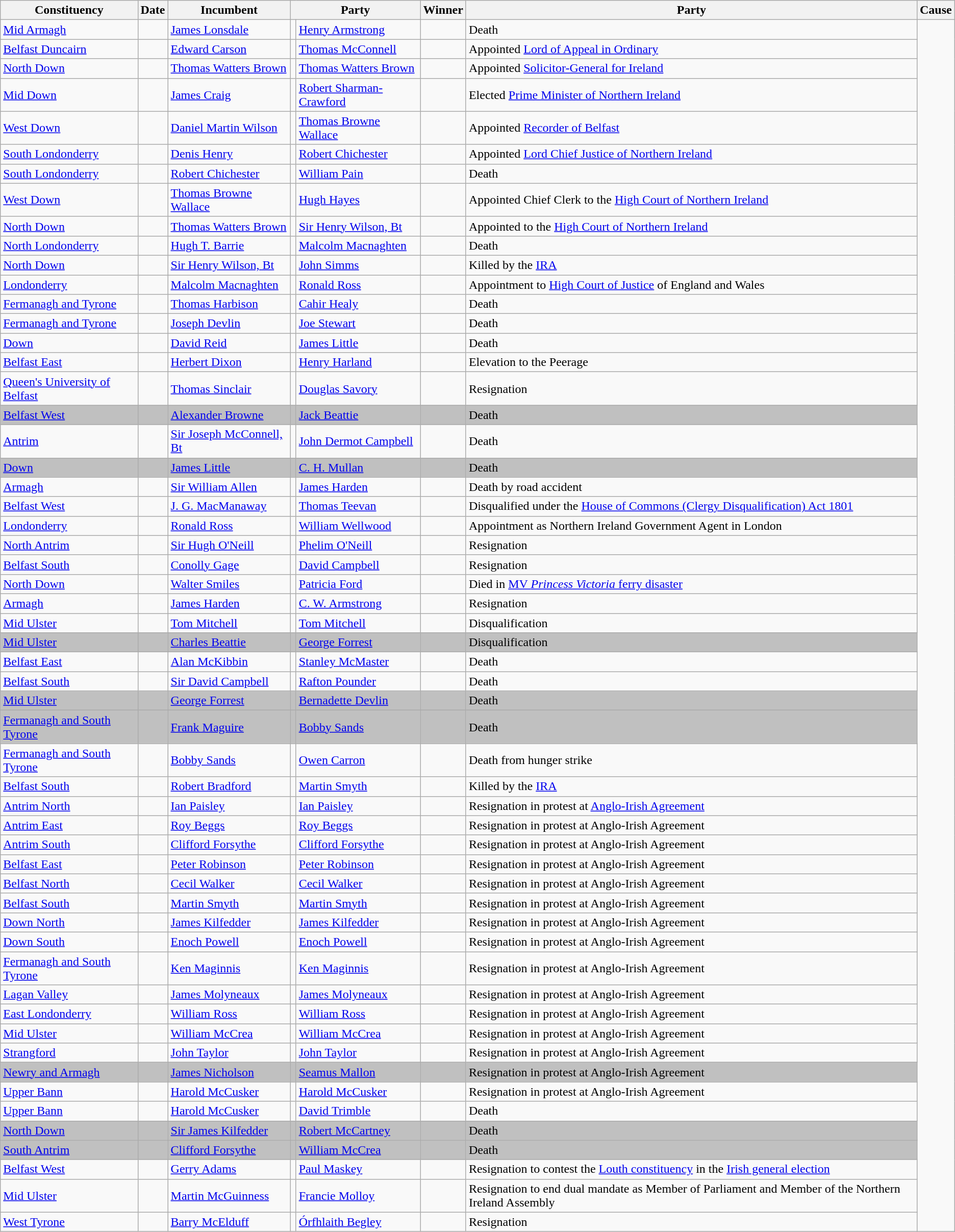<table class="wikitable sortable">
<tr>
<th>Constituency</th>
<th>Date</th>
<th>Incumbent</th>
<th colspan=2>Party</th>
<th>Winner</th>
<th colspan=2>Party</th>
<th>Cause</th>
</tr>
<tr>
<td><a href='#'>Mid Armagh</a></td>
<td></td>
<td><a href='#'>James Lonsdale</a></td>
<td></td>
<td><a href='#'>Henry Armstrong</a></td>
<td></td>
<td>Death</td>
</tr>
<tr>
<td><a href='#'>Belfast Duncairn</a></td>
<td></td>
<td><a href='#'>Edward Carson</a></td>
<td></td>
<td><a href='#'>Thomas McConnell</a></td>
<td></td>
<td>Appointed <a href='#'>Lord of Appeal in Ordinary</a></td>
</tr>
<tr>
<td><a href='#'>North Down</a></td>
<td></td>
<td><a href='#'>Thomas Watters Brown</a></td>
<td></td>
<td><a href='#'>Thomas Watters Brown</a></td>
<td></td>
<td>Appointed <a href='#'>Solicitor-General for Ireland</a></td>
</tr>
<tr>
<td><a href='#'>Mid Down</a></td>
<td></td>
<td><a href='#'>James Craig</a></td>
<td></td>
<td><a href='#'>Robert Sharman-Crawford</a></td>
<td></td>
<td>Elected <a href='#'>Prime Minister of Northern Ireland</a></td>
</tr>
<tr>
<td><a href='#'>West Down</a></td>
<td></td>
<td><a href='#'>Daniel Martin Wilson</a></td>
<td></td>
<td><a href='#'>Thomas Browne Wallace</a></td>
<td></td>
<td>Appointed <a href='#'>Recorder of Belfast</a></td>
</tr>
<tr>
<td><a href='#'>South Londonderry</a></td>
<td></td>
<td><a href='#'>Denis Henry</a></td>
<td></td>
<td><a href='#'>Robert Chichester</a></td>
<td></td>
<td>Appointed <a href='#'>Lord Chief Justice of Northern Ireland</a></td>
</tr>
<tr>
<td><a href='#'>South Londonderry</a></td>
<td></td>
<td><a href='#'>Robert Chichester</a></td>
<td></td>
<td><a href='#'>William Pain</a></td>
<td></td>
<td>Death</td>
</tr>
<tr>
<td><a href='#'>West Down</a></td>
<td></td>
<td><a href='#'>Thomas Browne Wallace</a></td>
<td></td>
<td><a href='#'>Hugh Hayes</a></td>
<td></td>
<td>Appointed Chief Clerk to the <a href='#'>High Court of Northern Ireland</a></td>
</tr>
<tr>
<td><a href='#'>North Down</a></td>
<td></td>
<td><a href='#'>Thomas Watters Brown</a></td>
<td></td>
<td><a href='#'>Sir Henry Wilson, Bt</a></td>
<td></td>
<td>Appointed to the <a href='#'>High Court of Northern Ireland</a></td>
</tr>
<tr>
<td><a href='#'>North Londonderry</a></td>
<td></td>
<td><a href='#'>Hugh T. Barrie</a></td>
<td></td>
<td><a href='#'>Malcolm Macnaghten</a></td>
<td></td>
<td>Death</td>
</tr>
<tr>
<td><a href='#'>North Down</a></td>
<td></td>
<td><a href='#'>Sir Henry Wilson, Bt</a></td>
<td></td>
<td><a href='#'>John Simms</a></td>
<td></td>
<td>Killed by the <a href='#'>IRA</a></td>
</tr>
<tr>
<td><a href='#'>Londonderry</a></td>
<td></td>
<td><a href='#'>Malcolm Macnaghten</a></td>
<td></td>
<td><a href='#'>Ronald Ross</a></td>
<td></td>
<td>Appointment to <a href='#'>High Court of Justice</a> of England and Wales</td>
</tr>
<tr>
<td><a href='#'>Fermanagh and Tyrone</a></td>
<td></td>
<td><a href='#'>Thomas Harbison</a></td>
<td></td>
<td><a href='#'>Cahir Healy</a></td>
<td></td>
<td>Death</td>
</tr>
<tr>
<td><a href='#'>Fermanagh and Tyrone</a></td>
<td></td>
<td><a href='#'>Joseph Devlin</a></td>
<td></td>
<td><a href='#'>Joe Stewart</a></td>
<td></td>
<td>Death</td>
</tr>
<tr>
<td><a href='#'>Down</a></td>
<td></td>
<td><a href='#'>David Reid</a></td>
<td></td>
<td><a href='#'>James Little</a></td>
<td></td>
<td>Death</td>
</tr>
<tr>
<td><a href='#'>Belfast East</a></td>
<td></td>
<td><a href='#'>Herbert Dixon</a></td>
<td></td>
<td><a href='#'>Henry Harland</a></td>
<td></td>
<td>Elevation to the Peerage</td>
</tr>
<tr>
<td><a href='#'>Queen's University of Belfast</a></td>
<td></td>
<td><a href='#'>Thomas Sinclair</a></td>
<td></td>
<td><a href='#'>Douglas Savory</a></td>
<td></td>
<td>Resignation</td>
</tr>
<tr bgcolor="#c0c0c0">
<td><a href='#'>Belfast West</a></td>
<td></td>
<td><a href='#'>Alexander Browne</a></td>
<td></td>
<td><a href='#'>Jack Beattie</a></td>
<td></td>
<td>Death</td>
</tr>
<tr>
<td><a href='#'>Antrim</a></td>
<td></td>
<td><a href='#'>Sir Joseph McConnell, Bt</a></td>
<td></td>
<td><a href='#'>John Dermot Campbell</a></td>
<td></td>
<td>Death</td>
</tr>
<tr bgcolor="#c0c0c0">
<td><a href='#'>Down</a></td>
<td></td>
<td><a href='#'>James Little</a></td>
<td></td>
<td><a href='#'>C. H. Mullan</a></td>
<td></td>
<td>Death</td>
</tr>
<tr>
<td><a href='#'>Armagh</a></td>
<td></td>
<td><a href='#'>Sir William Allen</a></td>
<td></td>
<td><a href='#'>James Harden</a></td>
<td></td>
<td>Death by road accident</td>
</tr>
<tr>
<td><a href='#'>Belfast West</a></td>
<td></td>
<td><a href='#'>J. G. MacManaway</a></td>
<td></td>
<td><a href='#'>Thomas Teevan</a></td>
<td></td>
<td>Disqualified under the <a href='#'>House of Commons (Clergy Disqualification) Act 1801</a></td>
</tr>
<tr>
<td><a href='#'>Londonderry</a></td>
<td></td>
<td><a href='#'>Ronald Ross</a></td>
<td></td>
<td><a href='#'>William Wellwood</a></td>
<td></td>
<td>Appointment as Northern Ireland Government Agent in London</td>
</tr>
<tr>
<td><a href='#'>North Antrim</a></td>
<td></td>
<td><a href='#'>Sir Hugh O'Neill</a></td>
<td></td>
<td><a href='#'>Phelim O'Neill</a></td>
<td></td>
<td>Resignation</td>
</tr>
<tr>
<td><a href='#'>Belfast South</a></td>
<td></td>
<td><a href='#'>Conolly Gage</a></td>
<td></td>
<td><a href='#'>David Campbell</a></td>
<td></td>
<td>Resignation</td>
</tr>
<tr>
<td><a href='#'>North Down</a></td>
<td></td>
<td><a href='#'>Walter Smiles</a></td>
<td></td>
<td><a href='#'>Patricia Ford</a></td>
<td></td>
<td>Died in <a href='#'>MV <em>Princess Victoria</em> ferry disaster</a></td>
</tr>
<tr>
<td><a href='#'>Armagh</a></td>
<td></td>
<td><a href='#'>James Harden</a></td>
<td></td>
<td><a href='#'>C. W. Armstrong</a></td>
<td></td>
<td>Resignation</td>
</tr>
<tr>
<td><a href='#'>Mid Ulster</a></td>
<td></td>
<td><a href='#'>Tom Mitchell</a></td>
<td></td>
<td><a href='#'>Tom Mitchell</a></td>
<td></td>
<td>Disqualification</td>
</tr>
<tr bgcolor="#c0c0c0">
<td><a href='#'>Mid Ulster</a></td>
<td></td>
<td><a href='#'>Charles Beattie</a></td>
<td></td>
<td><a href='#'>George Forrest</a></td>
<td></td>
<td>Disqualification</td>
</tr>
<tr>
<td><a href='#'>Belfast East</a></td>
<td></td>
<td><a href='#'>Alan McKibbin</a></td>
<td></td>
<td><a href='#'>Stanley McMaster</a></td>
<td></td>
<td>Death</td>
</tr>
<tr>
<td><a href='#'>Belfast South</a></td>
<td></td>
<td><a href='#'>Sir David Campbell</a></td>
<td></td>
<td><a href='#'>Rafton Pounder</a></td>
<td></td>
<td>Death</td>
</tr>
<tr bgcolor="#c0c0c0">
<td><a href='#'>Mid Ulster</a></td>
<td></td>
<td><a href='#'>George Forrest</a></td>
<td></td>
<td><a href='#'>Bernadette Devlin</a></td>
<td></td>
<td>Death</td>
</tr>
<tr bgcolor="#c0c0c0">
<td><a href='#'>Fermanagh and South Tyrone</a></td>
<td></td>
<td><a href='#'>Frank Maguire</a></td>
<td></td>
<td><a href='#'>Bobby Sands</a></td>
<td></td>
<td>Death</td>
</tr>
<tr>
<td><a href='#'>Fermanagh and South Tyrone</a></td>
<td></td>
<td><a href='#'>Bobby Sands</a></td>
<td></td>
<td><a href='#'>Owen Carron</a></td>
<td></td>
<td>Death from hunger strike</td>
</tr>
<tr>
<td><a href='#'>Belfast South</a></td>
<td></td>
<td><a href='#'>Robert Bradford</a></td>
<td></td>
<td><a href='#'>Martin Smyth</a></td>
<td></td>
<td>Killed by the <a href='#'>IRA</a></td>
</tr>
<tr>
<td><a href='#'>Antrim North</a></td>
<td></td>
<td><a href='#'>Ian Paisley</a></td>
<td></td>
<td><a href='#'>Ian Paisley</a></td>
<td></td>
<td>Resignation in protest at <a href='#'>Anglo-Irish Agreement</a></td>
</tr>
<tr>
<td><a href='#'>Antrim East</a></td>
<td></td>
<td><a href='#'>Roy Beggs</a></td>
<td></td>
<td><a href='#'>Roy Beggs</a></td>
<td></td>
<td>Resignation in protest at Anglo-Irish Agreement</td>
</tr>
<tr>
<td><a href='#'>Antrim South</a></td>
<td></td>
<td><a href='#'>Clifford Forsythe</a></td>
<td></td>
<td><a href='#'>Clifford Forsythe</a></td>
<td></td>
<td>Resignation in protest at Anglo-Irish Agreement</td>
</tr>
<tr>
<td><a href='#'>Belfast East</a></td>
<td></td>
<td><a href='#'>Peter Robinson</a></td>
<td></td>
<td><a href='#'>Peter Robinson</a></td>
<td></td>
<td>Resignation in protest at Anglo-Irish Agreement</td>
</tr>
<tr>
<td><a href='#'>Belfast North</a></td>
<td></td>
<td><a href='#'>Cecil Walker</a></td>
<td></td>
<td><a href='#'>Cecil Walker</a></td>
<td></td>
<td>Resignation in protest at Anglo-Irish Agreement</td>
</tr>
<tr>
<td><a href='#'>Belfast South</a></td>
<td></td>
<td><a href='#'>Martin Smyth</a></td>
<td></td>
<td><a href='#'>Martin Smyth</a></td>
<td></td>
<td>Resignation in protest at Anglo-Irish Agreement</td>
</tr>
<tr>
<td><a href='#'>Down North</a></td>
<td></td>
<td><a href='#'>James Kilfedder</a></td>
<td></td>
<td><a href='#'>James Kilfedder</a></td>
<td></td>
<td>Resignation in protest at Anglo-Irish Agreement</td>
</tr>
<tr>
<td><a href='#'>Down South</a></td>
<td></td>
<td><a href='#'>Enoch Powell</a></td>
<td></td>
<td><a href='#'>Enoch Powell</a></td>
<td></td>
<td>Resignation in protest at Anglo-Irish Agreement</td>
</tr>
<tr>
<td><a href='#'>Fermanagh and South Tyrone</a></td>
<td></td>
<td><a href='#'>Ken Maginnis</a></td>
<td></td>
<td><a href='#'>Ken Maginnis</a></td>
<td></td>
<td>Resignation in protest at Anglo-Irish Agreement</td>
</tr>
<tr>
<td><a href='#'>Lagan Valley</a></td>
<td></td>
<td><a href='#'>James Molyneaux</a></td>
<td></td>
<td><a href='#'>James Molyneaux</a></td>
<td></td>
<td>Resignation in protest at Anglo-Irish Agreement</td>
</tr>
<tr>
<td><a href='#'>East Londonderry</a></td>
<td></td>
<td><a href='#'>William Ross</a></td>
<td></td>
<td><a href='#'>William Ross</a></td>
<td></td>
<td>Resignation in protest at Anglo-Irish Agreement</td>
</tr>
<tr>
<td><a href='#'>Mid Ulster</a></td>
<td></td>
<td><a href='#'>William McCrea</a></td>
<td></td>
<td><a href='#'>William McCrea</a></td>
<td></td>
<td>Resignation in protest at Anglo-Irish Agreement</td>
</tr>
<tr>
<td><a href='#'>Strangford</a></td>
<td></td>
<td><a href='#'>John Taylor</a></td>
<td></td>
<td><a href='#'>John Taylor</a></td>
<td></td>
<td>Resignation in protest at Anglo-Irish Agreement</td>
</tr>
<tr bgcolor="#c0c0c0">
<td><a href='#'>Newry and Armagh</a></td>
<td></td>
<td><a href='#'>James Nicholson</a></td>
<td></td>
<td><a href='#'>Seamus Mallon</a></td>
<td></td>
<td>Resignation in protest at Anglo-Irish Agreement</td>
</tr>
<tr>
<td><a href='#'>Upper Bann</a></td>
<td></td>
<td><a href='#'>Harold McCusker</a></td>
<td></td>
<td><a href='#'>Harold McCusker</a></td>
<td></td>
<td>Resignation in protest at Anglo-Irish Agreement</td>
</tr>
<tr>
<td><a href='#'>Upper Bann</a></td>
<td></td>
<td><a href='#'>Harold McCusker</a></td>
<td></td>
<td><a href='#'>David Trimble</a></td>
<td></td>
<td>Death</td>
</tr>
<tr bgcolor="#c0c0c0">
<td><a href='#'>North Down</a></td>
<td></td>
<td><a href='#'>Sir James Kilfedder</a></td>
<td></td>
<td><a href='#'>Robert McCartney</a></td>
<td></td>
<td>Death</td>
</tr>
<tr bgcolor="#c0c0c0">
<td><a href='#'>South Antrim</a></td>
<td></td>
<td><a href='#'>Clifford Forsythe</a></td>
<td></td>
<td><a href='#'>William McCrea</a></td>
<td></td>
<td>Death</td>
</tr>
<tr>
<td><a href='#'>Belfast West</a></td>
<td></td>
<td><a href='#'>Gerry Adams</a></td>
<td></td>
<td><a href='#'>Paul Maskey</a></td>
<td></td>
<td>Resignation to contest the <a href='#'>Louth constituency</a> in the <a href='#'>Irish general election</a></td>
</tr>
<tr>
<td><a href='#'>Mid Ulster</a></td>
<td></td>
<td><a href='#'>Martin McGuinness</a></td>
<td></td>
<td><a href='#'>Francie Molloy</a></td>
<td></td>
<td>Resignation to end dual mandate as Member of Parliament and Member of the Northern Ireland Assembly</td>
</tr>
<tr>
<td><a href='#'>West Tyrone</a></td>
<td></td>
<td><a href='#'>Barry McElduff</a></td>
<td></td>
<td><a href='#'>Órfhlaith Begley</a></td>
<td></td>
<td>Resignation</td>
</tr>
</table>
